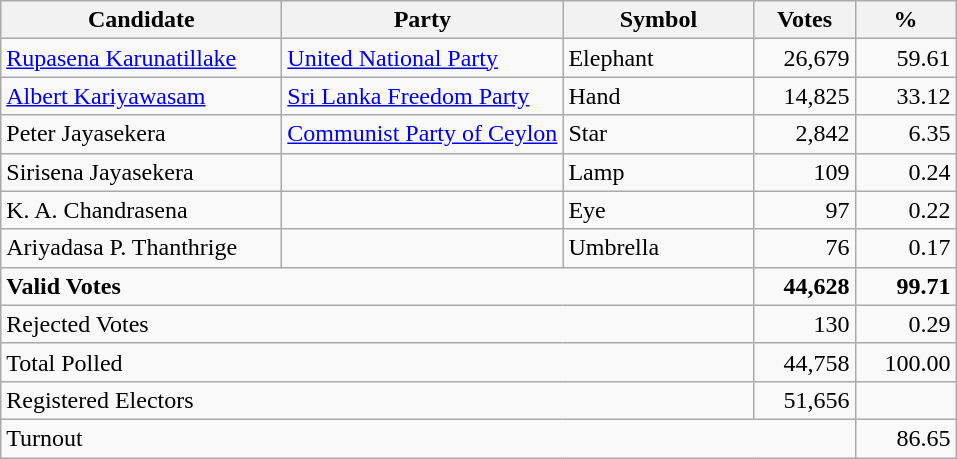<table class="wikitable" border="1" style="text-align:right;">
<tr>
<th align=left width="180">Candidate</th>
<th align=left width="180">Party</th>
<th align=left width="120">Symbol</th>
<th align=left width="60">Votes</th>
<th align=left width="60">%</th>
</tr>
<tr>
<td align=left><a href='#'>Rupasena Karunatillake</a></td>
<td align=left><a href='#'>United National Party</a></td>
<td align=left>Elephant</td>
<td>26,679</td>
<td>59.61</td>
</tr>
<tr>
<td align=left><a href='#'>Albert Kariyawasam</a></td>
<td align=left><a href='#'>Sri Lanka Freedom Party</a></td>
<td align=left>Hand</td>
<td>14,825</td>
<td>33.12</td>
</tr>
<tr>
<td align=left>Peter Jayasekera</td>
<td align=left><a href='#'>Communist Party of Ceylon</a></td>
<td align=left>Star</td>
<td>2,842</td>
<td>6.35</td>
</tr>
<tr>
<td align=left>Sirisena Jayasekera</td>
<td align=left></td>
<td align=left>Lamp</td>
<td>109</td>
<td>0.24</td>
</tr>
<tr>
<td align=left>K. A. Chandrasena</td>
<td align=left></td>
<td align=left>Eye</td>
<td>97</td>
<td>0.22</td>
</tr>
<tr>
<td align=left>Ariyadasa P. Thanthrige</td>
<td align=left></td>
<td align=left>Umbrella</td>
<td>76</td>
<td>0.17</td>
</tr>
<tr>
<td align=left colspan=3><strong>Valid Votes</strong></td>
<td><strong>44,628</strong></td>
<td><strong>99.71</strong></td>
</tr>
<tr>
<td align=left colspan=3>Rejected Votes</td>
<td>130</td>
<td>0.29</td>
</tr>
<tr>
<td align=left colspan=3>Total Polled</td>
<td>44,758</td>
<td>100.00</td>
</tr>
<tr>
<td align=left colspan=3>Registered Electors</td>
<td>51,656</td>
<td></td>
</tr>
<tr>
<td align=left colspan=4>Turnout</td>
<td>86.65</td>
</tr>
</table>
